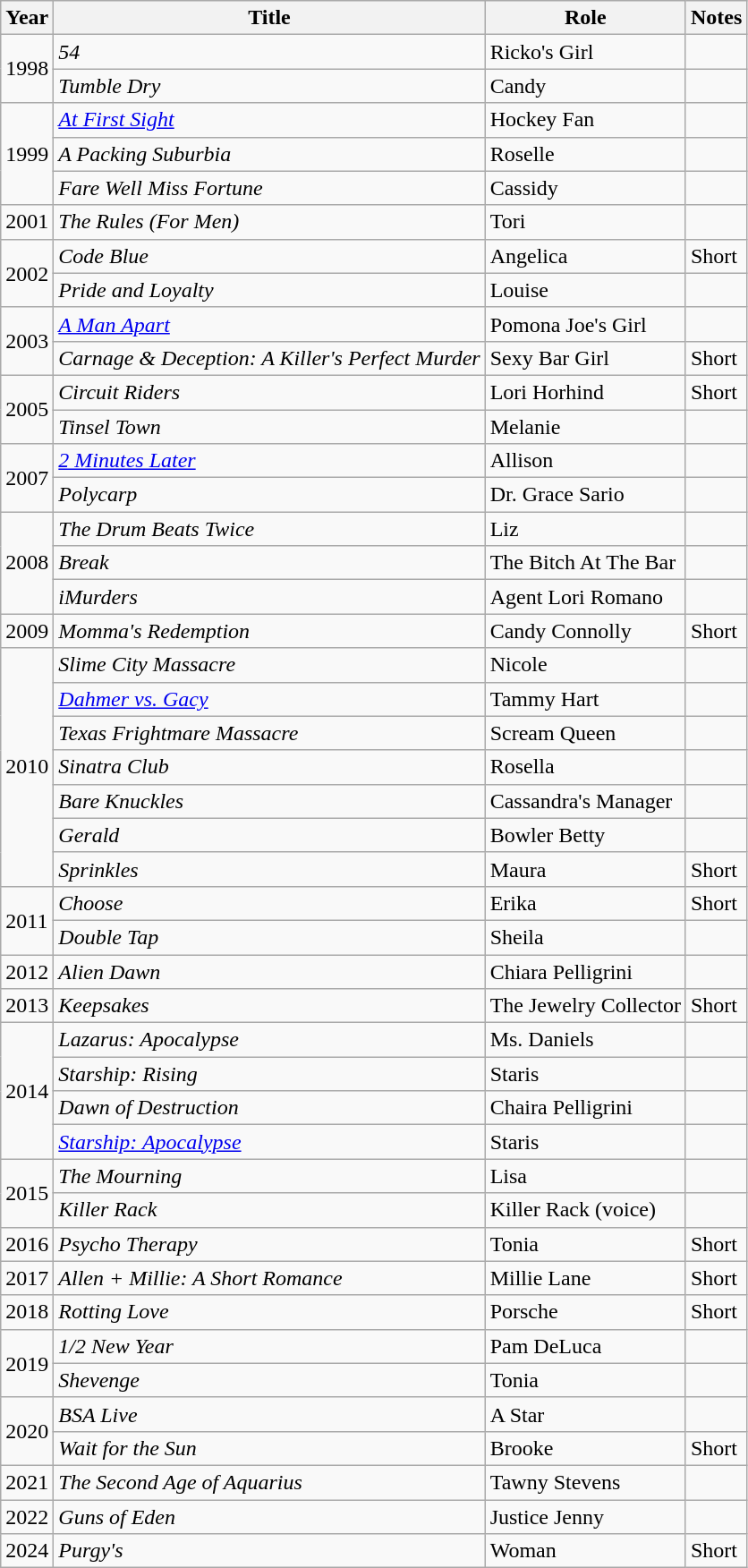<table class="wikitable sortable">
<tr>
<th>Year</th>
<th>Title</th>
<th>Role</th>
<th>Notes</th>
</tr>
<tr>
<td rowspan=2>1998</td>
<td><em>54</em></td>
<td>Ricko's Girl</td>
<td></td>
</tr>
<tr>
<td><em>Tumble Dry</em></td>
<td>Candy</td>
<td></td>
</tr>
<tr>
<td rowspan=3>1999</td>
<td><em><a href='#'>At First Sight</a></em></td>
<td>Hockey Fan</td>
<td></td>
</tr>
<tr>
<td><em>A Packing Suburbia</em></td>
<td>Roselle</td>
<td></td>
</tr>
<tr>
<td><em>Fare Well Miss Fortune</em></td>
<td>Cassidy</td>
<td></td>
</tr>
<tr>
<td>2001</td>
<td><em>The Rules (For Men)</em></td>
<td>Tori</td>
<td></td>
</tr>
<tr>
<td rowspan=2>2002</td>
<td><em>Code Blue</em></td>
<td>Angelica</td>
<td>Short</td>
</tr>
<tr>
<td><em>Pride and Loyalty</em></td>
<td>Louise</td>
<td></td>
</tr>
<tr>
<td rowspan=2>2003</td>
<td><em><a href='#'>A Man Apart</a></em></td>
<td>Pomona Joe's Girl</td>
<td></td>
</tr>
<tr>
<td><em>Carnage & Deception: A Killer's Perfect Murder</em></td>
<td>Sexy Bar Girl</td>
<td>Short</td>
</tr>
<tr>
<td rowspan=2>2005</td>
<td><em>Circuit Riders</em></td>
<td>Lori Horhind</td>
<td>Short</td>
</tr>
<tr>
<td><em>Tinsel Town</em></td>
<td>Melanie</td>
<td></td>
</tr>
<tr>
<td rowspan=2>2007</td>
<td><em><a href='#'>2 Minutes Later</a></em></td>
<td>Allison</td>
<td></td>
</tr>
<tr>
<td><em>Polycarp</em></td>
<td>Dr. Grace Sario</td>
<td></td>
</tr>
<tr>
<td rowspan=3>2008</td>
<td><em>The Drum Beats Twice</em></td>
<td>Liz</td>
<td></td>
</tr>
<tr>
<td><em>Break</em></td>
<td>The Bitch At The Bar</td>
<td></td>
</tr>
<tr>
<td><em>iMurders</em></td>
<td>Agent Lori Romano</td>
<td></td>
</tr>
<tr>
<td>2009</td>
<td><em>Momma's Redemption</em></td>
<td>Candy Connolly</td>
<td>Short</td>
</tr>
<tr>
<td rowspan=7>2010</td>
<td><em>Slime City Massacre</em></td>
<td>Nicole</td>
<td></td>
</tr>
<tr>
<td><em><a href='#'>Dahmer vs. Gacy</a></em></td>
<td>Tammy Hart</td>
<td></td>
</tr>
<tr>
<td><em>Texas Frightmare Massacre</em></td>
<td>Scream Queen</td>
<td></td>
</tr>
<tr>
<td><em>Sinatra Club</em></td>
<td>Rosella</td>
<td></td>
</tr>
<tr>
<td><em>Bare Knuckles</em></td>
<td>Cassandra's Manager</td>
<td></td>
</tr>
<tr>
<td><em>Gerald</em></td>
<td>Bowler Betty</td>
<td></td>
</tr>
<tr>
<td><em>Sprinkles</em></td>
<td>Maura</td>
<td>Short</td>
</tr>
<tr>
<td rowspan=2>2011</td>
<td><em>Choose</em></td>
<td>Erika</td>
<td>Short</td>
</tr>
<tr>
<td><em>Double Tap</em></td>
<td>Sheila</td>
<td></td>
</tr>
<tr>
<td>2012</td>
<td><em>Alien Dawn</em></td>
<td>Chiara Pelligrini</td>
<td></td>
</tr>
<tr>
<td>2013</td>
<td><em>Keepsakes</em></td>
<td>The Jewelry Collector</td>
<td>Short</td>
</tr>
<tr>
<td rowspan=4>2014</td>
<td><em>Lazarus: Apocalypse</em></td>
<td>Ms. Daniels</td>
<td></td>
</tr>
<tr>
<td><em>Starship: Rising</em></td>
<td>Staris</td>
<td></td>
</tr>
<tr>
<td><em>Dawn of Destruction</em></td>
<td>Chaira Pelligrini</td>
<td></td>
</tr>
<tr>
<td><em><a href='#'>Starship: Apocalypse</a></em></td>
<td>Staris</td>
<td></td>
</tr>
<tr>
<td rowspan=2>2015</td>
<td><em>The Mourning</em></td>
<td>Lisa</td>
<td></td>
</tr>
<tr>
<td><em>Killer Rack</em></td>
<td>Killer Rack (voice)</td>
<td></td>
</tr>
<tr>
<td>2016</td>
<td><em>Psycho Therapy</em></td>
<td>Tonia</td>
<td>Short</td>
</tr>
<tr>
<td>2017</td>
<td><em>Allen + Millie: A Short Romance</em></td>
<td>Millie Lane</td>
<td>Short</td>
</tr>
<tr>
<td>2018</td>
<td><em>Rotting Love</em></td>
<td>Porsche</td>
<td>Short</td>
</tr>
<tr>
<td rowspan=2>2019</td>
<td><em>1/2 New Year</em></td>
<td>Pam DeLuca</td>
<td></td>
</tr>
<tr>
<td><em>Shevenge</em></td>
<td>Tonia</td>
<td></td>
</tr>
<tr>
<td rowspan=2>2020</td>
<td><em>BSA Live</em></td>
<td>A Star</td>
<td></td>
</tr>
<tr>
<td><em>Wait for the Sun</em></td>
<td>Brooke</td>
<td>Short</td>
</tr>
<tr>
<td>2021</td>
<td><em>The Second Age of Aquarius</em></td>
<td>Tawny Stevens</td>
<td></td>
</tr>
<tr>
<td>2022</td>
<td><em>Guns of Eden</em></td>
<td>Justice Jenny</td>
<td></td>
</tr>
<tr>
<td>2024</td>
<td><em>Purgy's</em></td>
<td>Woman</td>
<td>Short</td>
</tr>
</table>
